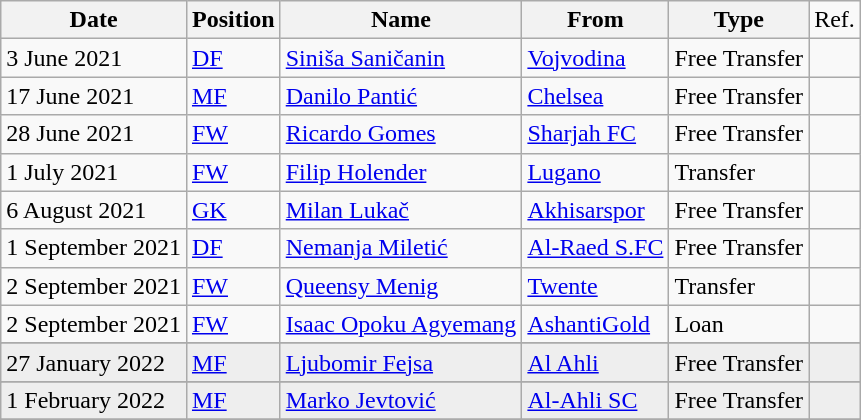<table class="wikitable">
<tr>
<th>Date</th>
<th>Position</th>
<th>Name</th>
<th>From</th>
<th>Type</th>
<td>Ref.</td>
</tr>
<tr>
<td>3 June 2021</td>
<td><a href='#'>DF</a></td>
<td> <a href='#'>Siniša Saničanin</a></td>
<td> <a href='#'>Vojvodina</a></td>
<td>Free Transfer</td>
<td></td>
</tr>
<tr>
<td>17 June 2021</td>
<td><a href='#'>MF</a></td>
<td> <a href='#'>Danilo Pantić</a></td>
<td> <a href='#'>Chelsea</a></td>
<td>Free Transfer</td>
<td></td>
</tr>
<tr>
<td>28 June 2021</td>
<td><a href='#'>FW</a></td>
<td> <a href='#'>Ricardo Gomes</a></td>
<td> <a href='#'>Sharjah FC</a></td>
<td>Free Transfer</td>
<td></td>
</tr>
<tr>
<td>1 July 2021</td>
<td><a href='#'>FW</a></td>
<td> <a href='#'>Filip Holender</a></td>
<td> <a href='#'>Lugano</a></td>
<td>Transfer</td>
<td></td>
</tr>
<tr>
<td>6 August 2021</td>
<td><a href='#'>GK</a></td>
<td> <a href='#'>Milan Lukač</a></td>
<td> <a href='#'>Akhisarspor</a></td>
<td>Free Transfer</td>
<td></td>
</tr>
<tr>
<td>1 September 2021</td>
<td><a href='#'>DF</a></td>
<td> <a href='#'>Nemanja Miletić</a></td>
<td> <a href='#'>Al-Raed S.FC</a></td>
<td>Free Transfer</td>
<td></td>
</tr>
<tr>
<td>2 September 2021</td>
<td><a href='#'>FW</a></td>
<td> <a href='#'>Queensy Menig</a></td>
<td> <a href='#'>Twente</a></td>
<td>Transfer</td>
<td></td>
</tr>
<tr>
<td>2 September 2021</td>
<td><a href='#'>FW</a></td>
<td> <a href='#'>Isaac Opoku Agyemang</a></td>
<td> <a href='#'>AshantiGold</a></td>
<td>Loan</td>
<td></td>
</tr>
<tr>
</tr>
<tr bgcolor=#EEEEEE>
<td>27 January 2022</td>
<td><a href='#'>MF</a></td>
<td> <a href='#'>Ljubomir Fejsa</a></td>
<td> <a href='#'>Al Ahli</a></td>
<td>Free Transfer</td>
<td></td>
</tr>
<tr>
</tr>
<tr bgcolor=#EEEEEE>
<td>1 February 2022</td>
<td><a href='#'>MF</a></td>
<td> <a href='#'>Marko Jevtović</a></td>
<td> <a href='#'>Al-Ahli SC</a></td>
<td>Free Transfer</td>
<td></td>
</tr>
<tr>
</tr>
</table>
